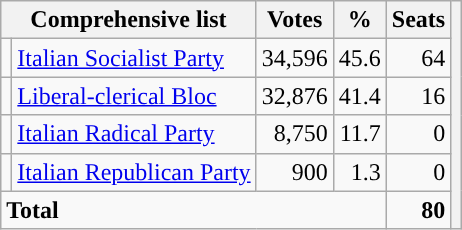<table class="wikitable">
<tr>
<th colspan=2>Comprehensive list</th>
<th>Votes</th>
<th>%</th>
<th>Seats</th>
<th rowspan=6></th>
</tr>
<tr>
<td style="background-color:"></td>
<td><a href='#'>Italian Socialist Party</a></td>
<td align=right>34,596</td>
<td align=right>45.6</td>
<td align=right>64</td>
</tr>
<tr>
<td style="background-color:"></td>
<td><a href='#'>Liberal-clerical Bloc</a></td>
<td align=right>32,876</td>
<td align=right>41.4</td>
<td align=right>16</td>
</tr>
<tr>
<td style="background-color:"></td>
<td><a href='#'>Italian Radical Party</a></td>
<td align=right>8,750</td>
<td align=right>11.7</td>
<td align=right>0</td>
</tr>
<tr>
<td style="background-color:"></td>
<td><a href='#'>Italian Republican Party</a></td>
<td align=right>900</td>
<td align=right>1.3</td>
<td align=right>0</td>
</tr>
<tr>
<td colspan=4><strong>Total</strong></td>
<td align=right><strong>80</strong></td>
</tr>
</table>
